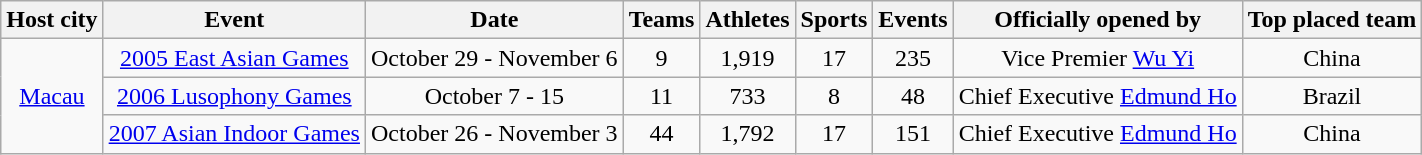<table class="wikitable" style="text-align:center">
<tr>
<th>Host city</th>
<th>Event</th>
<th>Date</th>
<th>Teams</th>
<th>Athletes</th>
<th>Sports</th>
<th>Events</th>
<th>Officially opened by</th>
<th align=left>Top placed team</th>
</tr>
<tr>
<td rowspan=3><a href='#'>Macau</a></td>
<td><a href='#'>2005 East Asian Games</a></td>
<td>October 29 - November 6</td>
<td>9</td>
<td>1,919</td>
<td>17</td>
<td>235</td>
<td>Vice Premier <a href='#'>Wu Yi</a></td>
<td> China</td>
</tr>
<tr>
<td><a href='#'>2006 Lusophony Games</a></td>
<td>October 7 - 15</td>
<td>11</td>
<td>733</td>
<td>8</td>
<td>48</td>
<td>Chief Executive <a href='#'>Edmund Ho</a></td>
<td> Brazil</td>
</tr>
<tr>
<td><a href='#'>2007 Asian Indoor Games</a></td>
<td>October 26 - November 3</td>
<td>44</td>
<td>1,792</td>
<td>17</td>
<td>151</td>
<td>Chief Executive <a href='#'>Edmund Ho</a></td>
<td> China</td>
</tr>
</table>
